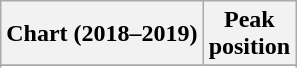<table class="wikitable sortable plainrowheaders" style="text-align:center">
<tr>
<th scope="col">Chart (2018–2019)</th>
<th scope="col">Peak<br>position</th>
</tr>
<tr>
</tr>
<tr>
</tr>
<tr>
</tr>
<tr>
</tr>
<tr>
</tr>
<tr>
</tr>
<tr>
</tr>
<tr>
</tr>
<tr>
</tr>
<tr>
</tr>
<tr>
</tr>
<tr>
</tr>
</table>
